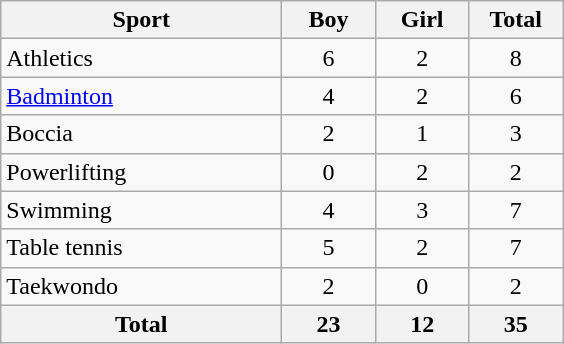<table class="wikitable sortable" style="text-align:center;">
<tr>
<th width=180>Sport</th>
<th width=55>Boy</th>
<th width=55>Girl</th>
<th width=55>Total</th>
</tr>
<tr>
<td align=left>Athletics</td>
<td>6</td>
<td>2</td>
<td>8</td>
</tr>
<tr>
<td align=left><a href='#'>Badminton</a></td>
<td>4</td>
<td>2</td>
<td>6</td>
</tr>
<tr>
<td align=left>Boccia</td>
<td>2</td>
<td>1</td>
<td>3</td>
</tr>
<tr>
<td align=left>Powerlifting</td>
<td>0</td>
<td>2</td>
<td>2</td>
</tr>
<tr>
<td align=left>Swimming</td>
<td>4</td>
<td>3</td>
<td>7</td>
</tr>
<tr>
<td align=left>Table tennis</td>
<td>5</td>
<td>2</td>
<td>7</td>
</tr>
<tr>
<td align=left>Taekwondo</td>
<td>2</td>
<td>0</td>
<td>2</td>
</tr>
<tr>
<th>Total</th>
<th>23</th>
<th>12</th>
<th>35</th>
</tr>
</table>
